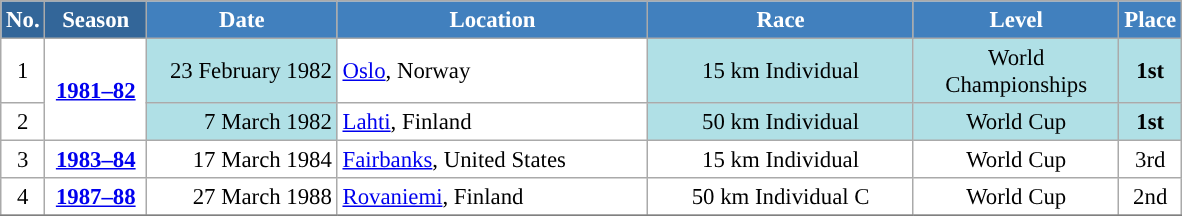<table class="wikitable sortable" style="font-size:95%; text-align:center; border:grey solid 1px; border-collapse:collapse; background:#ffffff;">
<tr style="background:#efefef;">
<th style="background-color:#369; color:white;">No.</th>
<th style="background-color:#369; color:white;">Season</th>
<th style="background-color:#4180be; color:white; width:120px;">Date</th>
<th style="background-color:#4180be; color:white; width:200px;">Location</th>
<th style="background-color:#4180be; color:white; width:170px;">Race</th>
<th style="background-color:#4180be; color:white; width:130px;">Level</th>
<th style="background-color:#4180be; color:white;">Place</th>
</tr>
<tr>
<td align=center>1</td>
<td rowspan=2 align=center><strong><a href='#'>1981–82</a></strong></td>
<td bgcolor="#BOEOE6" align=right>23 February 1982</td>
<td align=left> <a href='#'>Oslo</a>, Norway</td>
<td bgcolor="#BOEOE6">15 km Individual</td>
<td bgcolor="#BOEOE6">World Championships</td>
<td bgcolor="#BOEOE6"><strong>1st</strong></td>
</tr>
<tr>
<td align=center>2</td>
<td bgcolor="#BOEOE6" align=right>7 March 1982</td>
<td align=left> <a href='#'>Lahti</a>, Finland</td>
<td bgcolor="#BOEOE6">50 km Individual</td>
<td bgcolor="#BOEOE6">World Cup</td>
<td bgcolor="#BOEOE6"><strong>1st</strong></td>
</tr>
<tr>
<td align=center>3</td>
<td rowspan=1 align=center><strong> <a href='#'>1983–84</a> </strong></td>
<td align=right>17 March 1984</td>
<td align=left> <a href='#'>Fairbanks</a>, United States</td>
<td>15 km Individual</td>
<td>World Cup</td>
<td>3rd</td>
</tr>
<tr>
<td align=center>4</td>
<td rowspan=1 align=center><strong> <a href='#'>1987–88</a> </strong></td>
<td align=right>27 March 1988</td>
<td align=left> <a href='#'>Rovaniemi</a>, Finland</td>
<td>50 km Individual C</td>
<td>World Cup</td>
<td>2nd</td>
</tr>
<tr>
</tr>
</table>
